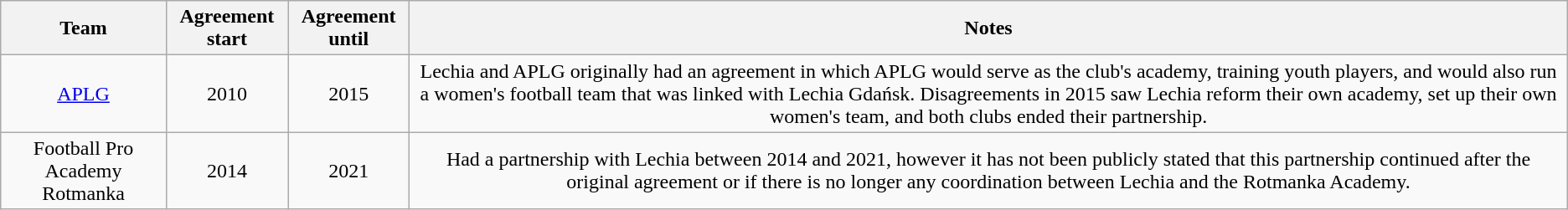<table class="wikitable" style="text-align: center">
<tr>
<th>Team</th>
<th>Agreement start</th>
<th>Agreement until</th>
<th>Notes</th>
</tr>
<tr>
<td><a href='#'>APLG</a></td>
<td>2010</td>
<td>2015</td>
<td>Lechia and APLG originally had an agreement in which APLG would serve as the club's academy, training youth players, and would also run a women's football team that was linked with Lechia Gdańsk. Disagreements in 2015 saw Lechia reform their own academy, set up their own women's team, and both clubs ended their partnership.</td>
</tr>
<tr>
<td>Football Pro Academy Rotmanka</td>
<td>2014</td>
<td>2021</td>
<td>Had a partnership with Lechia between 2014 and 2021, however it has not been publicly stated that this partnership continued after the original agreement or if there is no longer any coordination between Lechia and the Rotmanka Academy.</td>
</tr>
</table>
